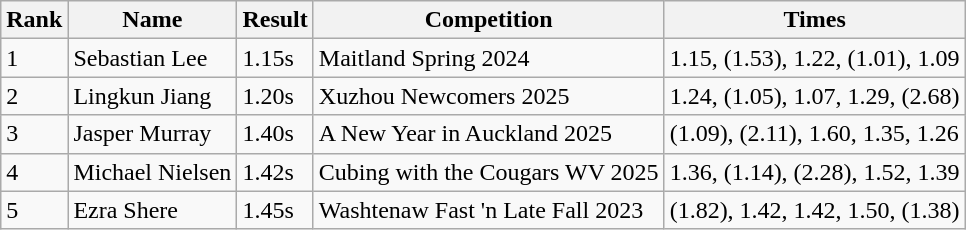<table class="wikitable">
<tr>
<th>Rank</th>
<th>Name</th>
<th>Result</th>
<th>Competition</th>
<th>Times</th>
</tr>
<tr>
<td>1</td>
<td> Sebastian Lee</td>
<td>1.15s</td>
<td> Maitland Spring 2024</td>
<td>1.15, (1.53), 1.22, (1.01), 1.09</td>
</tr>
<tr>
<td>2</td>
<td> Lingkun Jiang</td>
<td>1.20s</td>
<td> Xuzhou Newcomers 2025</td>
<td>1.24, (1.05), 1.07, 1.29, (2.68)</td>
</tr>
<tr>
<td>3</td>
<td> Jasper Murray</td>
<td>1.40s</td>
<td> A New Year in Auckland 2025</td>
<td>(1.09), (2.11), 1.60, 1.35, 1.26</td>
</tr>
<tr>
<td>4</td>
<td> Michael Nielsen</td>
<td>1.42s</td>
<td> Cubing with the Cougars WV 2025</td>
<td>1.36, (1.14), (2.28), 1.52, 1.39</td>
</tr>
<tr>
<td>5</td>
<td> Ezra Shere</td>
<td>1.45s</td>
<td> Washtenaw Fast 'n Late Fall 2023</td>
<td>(1.82), 1.42, 1.42, 1.50, (1.38)</td>
</tr>
</table>
